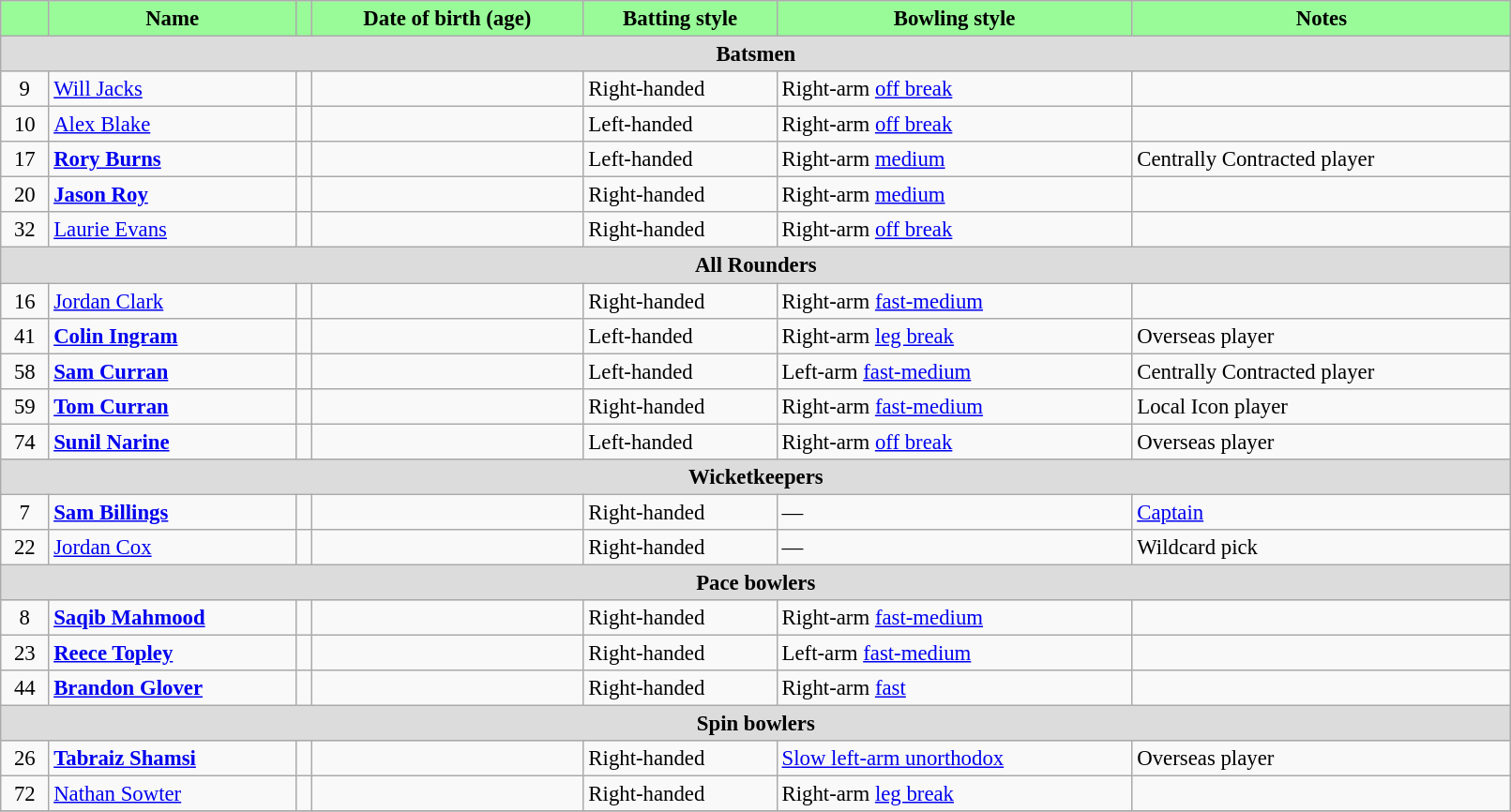<table class="wikitable" style="font-size:95%;" width="85%">
<tr>
<th style="background:palegreen; color:black"></th>
<th style="background:palegreen; color:black">Name</th>
<th style="background:palegreen; color:black"></th>
<th style="background:palegreen; color:black">Date of birth (age)</th>
<th style="background:palegreen; color:black">Batting style</th>
<th style="background:palegreen; color:black">Bowling style</th>
<th style="background:palegreen; color:black">Notes</th>
</tr>
<tr>
<th colspan="7" style="background: #DCDCDC" align=right>Batsmen</th>
</tr>
<tr>
<td style="text-align:center">9</td>
<td><a href='#'>Will Jacks</a></td>
<td style="text-align:center"></td>
<td></td>
<td>Right-handed</td>
<td>Right-arm <a href='#'>off break</a></td>
<td></td>
</tr>
<tr>
<td style="text-align:center">10</td>
<td><a href='#'>Alex Blake</a></td>
<td style="text-align:center"></td>
<td></td>
<td>Left-handed</td>
<td>Right-arm <a href='#'>off break</a></td>
<td></td>
</tr>
<tr>
<td style="text-align:center">17</td>
<td><strong><a href='#'>Rory Burns</a></strong></td>
<td style="text-align:center"></td>
<td></td>
<td>Left-handed</td>
<td>Right-arm <a href='#'>medium</a></td>
<td>Centrally Contracted player</td>
</tr>
<tr>
<td style="text-align:center">20</td>
<td><strong><a href='#'>Jason Roy</a></strong></td>
<td style="text-align:center"></td>
<td></td>
<td>Right-handed</td>
<td>Right-arm <a href='#'>medium</a></td>
<td></td>
</tr>
<tr>
<td style="text-align:center">32</td>
<td><a href='#'>Laurie Evans</a></td>
<td style="text-align:center"></td>
<td></td>
<td>Right-handed</td>
<td>Right-arm <a href='#'>off break</a></td>
<td></td>
</tr>
<tr>
<th colspan="7" style="background: #DCDCDC" align=right>All Rounders</th>
</tr>
<tr>
<td style="text-align:center">16</td>
<td><a href='#'>Jordan Clark</a></td>
<td style="text-align:center"></td>
<td></td>
<td>Right-handed</td>
<td>Right-arm <a href='#'>fast-medium</a></td>
<td></td>
</tr>
<tr>
<td style="text-align:center">41</td>
<td><strong><a href='#'>Colin Ingram</a></strong></td>
<td style="text-align:center"></td>
<td></td>
<td>Left-handed</td>
<td>Right-arm <a href='#'>leg break</a></td>
<td>Overseas player</td>
</tr>
<tr>
<td style="text-align:center">58</td>
<td><strong><a href='#'>Sam Curran</a></strong></td>
<td style="text-align:center"></td>
<td></td>
<td>Left-handed</td>
<td>Left-arm <a href='#'>fast-medium</a></td>
<td>Centrally Contracted player</td>
</tr>
<tr>
<td style="text-align:center">59</td>
<td><strong><a href='#'>Tom Curran</a></strong></td>
<td style="text-align:center"></td>
<td></td>
<td>Right-handed</td>
<td>Right-arm <a href='#'>fast-medium</a></td>
<td>Local Icon player</td>
</tr>
<tr>
<td style="text-align:center">74</td>
<td><strong><a href='#'>Sunil Narine</a></strong></td>
<td style="text-align:center"></td>
<td></td>
<td>Left-handed</td>
<td>Right-arm <a href='#'>off break</a></td>
<td>Overseas player</td>
</tr>
<tr>
<th colspan="7" style="background: #DCDCDC" align=right>Wicketkeepers</th>
</tr>
<tr>
<td style="text-align:center">7</td>
<td><strong><a href='#'>Sam Billings</a></strong></td>
<td style="text-align:center"></td>
<td></td>
<td>Right-handed</td>
<td>—</td>
<td><a href='#'>Captain</a></td>
</tr>
<tr>
<td style="text-align:center">22</td>
<td><a href='#'>Jordan Cox</a></td>
<td style="text-align:center"></td>
<td></td>
<td>Right-handed</td>
<td>—</td>
<td>Wildcard pick</td>
</tr>
<tr>
<th colspan="7" style="background: #DCDCDC" align=right>Pace bowlers</th>
</tr>
<tr>
<td style="text-align:center">8</td>
<td><strong><a href='#'>Saqib Mahmood</a></strong></td>
<td style="text-align:center"></td>
<td></td>
<td>Right-handed</td>
<td>Right-arm <a href='#'>fast-medium</a></td>
<td></td>
</tr>
<tr>
<td style="text-align:center">23</td>
<td><strong><a href='#'>Reece Topley</a></strong></td>
<td style="text-align:center"></td>
<td></td>
<td>Right-handed</td>
<td>Left-arm <a href='#'>fast-medium</a></td>
<td></td>
</tr>
<tr>
<td style="text-align:center">44</td>
<td><strong><a href='#'>Brandon Glover</a></strong></td>
<td style="text-align:center"></td>
<td></td>
<td>Right-handed</td>
<td>Right-arm <a href='#'>fast</a></td>
<td></td>
</tr>
<tr>
<th colspan="7" style="background: #DCDCDC" align=right>Spin bowlers</th>
</tr>
<tr>
<td style="text-align:center">26</td>
<td><strong><a href='#'>Tabraiz Shamsi</a></strong></td>
<td style="text-align:center"></td>
<td></td>
<td>Right-handed</td>
<td><a href='#'>Slow left-arm unorthodox</a></td>
<td>Overseas player</td>
</tr>
<tr>
<td style="text-align:center">72</td>
<td><a href='#'>Nathan Sowter</a></td>
<td style="text-align:center"></td>
<td></td>
<td>Right-handed</td>
<td>Right-arm <a href='#'>leg break</a></td>
<td></td>
</tr>
<tr>
</tr>
</table>
